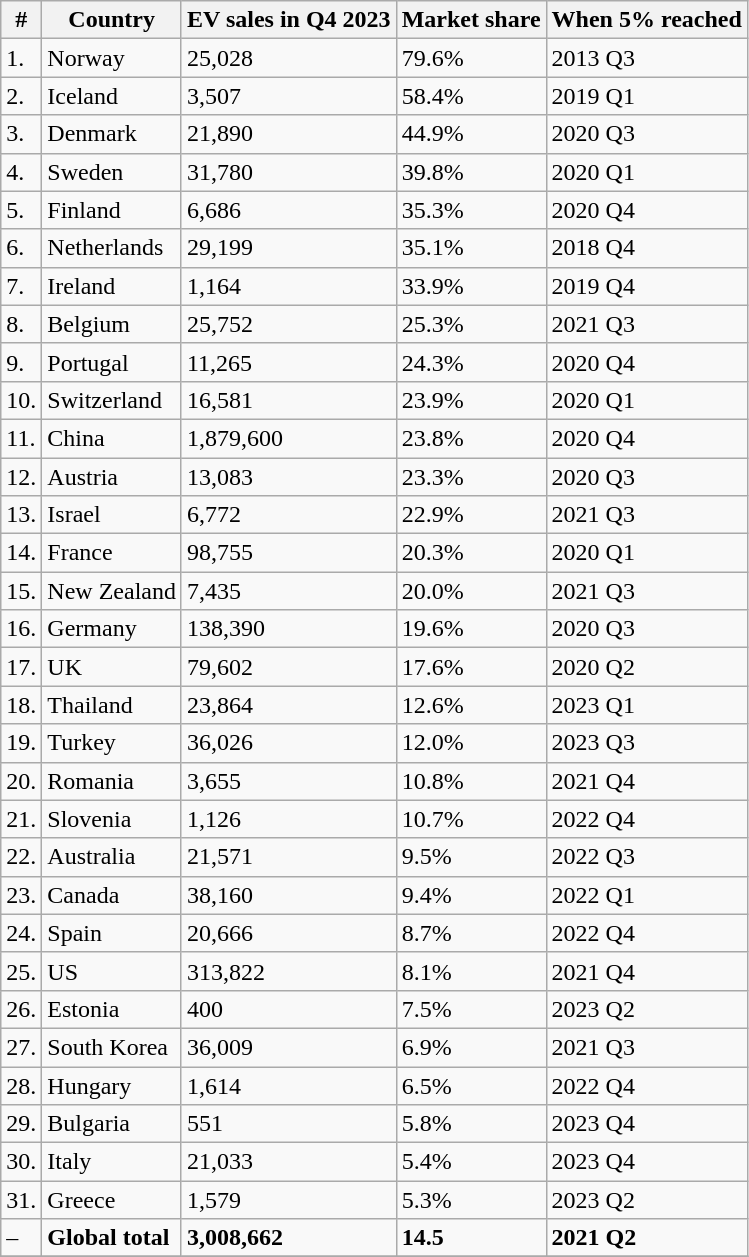<table class="wikitable sortable">
<tr>
<th>#</th>
<th>Country</th>
<th>EV sales in Q4 2023</th>
<th>Market share</th>
<th>When 5% reached</th>
</tr>
<tr>
<td>1.</td>
<td>Norway</td>
<td>25,028</td>
<td>79.6%</td>
<td>2013 Q3</td>
</tr>
<tr>
<td>2.</td>
<td>Iceland</td>
<td>3,507</td>
<td>58.4%</td>
<td>2019 Q1</td>
</tr>
<tr>
<td>3.</td>
<td>Denmark</td>
<td>21,890</td>
<td>44.9%</td>
<td>2020 Q3</td>
</tr>
<tr>
<td>4.</td>
<td>Sweden</td>
<td>31,780</td>
<td>39.8%</td>
<td>2020 Q1</td>
</tr>
<tr>
<td>5.</td>
<td>Finland</td>
<td>6,686</td>
<td>35.3%</td>
<td>2020 Q4</td>
</tr>
<tr>
<td>6.</td>
<td>Netherlands</td>
<td>29,199</td>
<td>35.1%</td>
<td>2018 Q4</td>
</tr>
<tr>
<td>7.</td>
<td>Ireland</td>
<td>1,164</td>
<td>33.9%</td>
<td>2019 Q4</td>
</tr>
<tr>
<td>8.</td>
<td>Belgium</td>
<td>25,752</td>
<td>25.3%</td>
<td>2021 Q3</td>
</tr>
<tr>
<td>9.</td>
<td>Portugal</td>
<td>11,265</td>
<td>24.3%</td>
<td>2020 Q4</td>
</tr>
<tr>
<td>10.</td>
<td>Switzerland</td>
<td>16,581</td>
<td>23.9%</td>
<td>2020 Q1</td>
</tr>
<tr>
<td>11.</td>
<td>China</td>
<td>1,879,600</td>
<td>23.8%</td>
<td>2020 Q4</td>
</tr>
<tr>
<td>12.</td>
<td>Austria</td>
<td>13,083</td>
<td>23.3%</td>
<td>2020 Q3</td>
</tr>
<tr>
<td>13.</td>
<td>Israel</td>
<td>6,772</td>
<td>22.9%</td>
<td>2021 Q3</td>
</tr>
<tr>
<td>14.</td>
<td>France</td>
<td>98,755</td>
<td>20.3%</td>
<td>2020 Q1</td>
</tr>
<tr>
<td>15.</td>
<td>New Zealand</td>
<td>7,435</td>
<td>20.0%</td>
<td>2021 Q3</td>
</tr>
<tr>
<td>16.</td>
<td>Germany</td>
<td>138,390</td>
<td>19.6%</td>
<td>2020 Q3</td>
</tr>
<tr>
<td>17.</td>
<td>UK</td>
<td>79,602</td>
<td>17.6%</td>
<td>2020 Q2</td>
</tr>
<tr>
<td>18.</td>
<td>Thailand</td>
<td>23,864</td>
<td>12.6%</td>
<td>2023 Q1</td>
</tr>
<tr>
<td>19.</td>
<td>Turkey</td>
<td>36,026</td>
<td>12.0%</td>
<td>2023 Q3</td>
</tr>
<tr>
<td>20.</td>
<td>Romania</td>
<td>3,655</td>
<td>10.8%</td>
<td>2021 Q4</td>
</tr>
<tr>
<td>21.</td>
<td>Slovenia</td>
<td>1,126</td>
<td>10.7%</td>
<td>2022 Q4</td>
</tr>
<tr>
<td>22.</td>
<td>Australia</td>
<td>21,571</td>
<td>9.5%</td>
<td>2022 Q3</td>
</tr>
<tr>
<td>23.</td>
<td>Canada</td>
<td>38,160</td>
<td>9.4%</td>
<td>2022 Q1</td>
</tr>
<tr>
<td>24.</td>
<td>Spain</td>
<td>20,666</td>
<td>8.7%</td>
<td>2022 Q4</td>
</tr>
<tr>
<td>25.</td>
<td>US</td>
<td>313,822</td>
<td>8.1%</td>
<td>2021 Q4</td>
</tr>
<tr>
<td>26.</td>
<td>Estonia</td>
<td>400</td>
<td>7.5%</td>
<td>2023 Q2</td>
</tr>
<tr>
<td>27.</td>
<td>South Korea</td>
<td>36,009</td>
<td>6.9%</td>
<td>2021 Q3</td>
</tr>
<tr>
<td>28.</td>
<td>Hungary</td>
<td>1,614</td>
<td>6.5%</td>
<td>2022 Q4</td>
</tr>
<tr>
<td>29.</td>
<td>Bulgaria</td>
<td>551</td>
<td>5.8%</td>
<td>2023 Q4</td>
</tr>
<tr>
<td>30.</td>
<td>Italy</td>
<td>21,033</td>
<td>5.4%</td>
<td>2023 Q4</td>
</tr>
<tr>
<td>31.</td>
<td>Greece</td>
<td>1,579</td>
<td>5.3%</td>
<td>2023 Q2</td>
</tr>
<tr>
<td>–</td>
<td><strong>Global total</strong></td>
<td><strong>3,008,662</strong></td>
<td><strong>14.5</strong></td>
<td><strong>2021 Q2</strong></td>
</tr>
<tr>
</tr>
</table>
